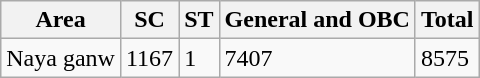<table class="wikitable">
<tr>
<th>Area</th>
<th>SC</th>
<th>ST</th>
<th>General and OBC</th>
<th>Total</th>
</tr>
<tr>
<td>Naya ganw</td>
<td>1167</td>
<td>1</td>
<td>7407</td>
<td>8575</td>
</tr>
</table>
